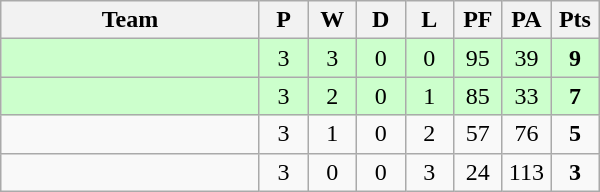<table class="wikitable" style="text-align:center">
<tr>
<th width=165>Team</th>
<th width=25>P</th>
<th width=25>W</th>
<th width=25>D</th>
<th width=25>L</th>
<th width=25>PF</th>
<th width=25>PA</th>
<th width=25>Pts</th>
</tr>
<tr bgcolor=#ccffcc>
<td align=left></td>
<td>3</td>
<td>3</td>
<td>0</td>
<td>0</td>
<td>95</td>
<td>39</td>
<td><strong>9</strong></td>
</tr>
<tr bgcolor=#ccffcc>
<td align=left></td>
<td>3</td>
<td>2</td>
<td>0</td>
<td>1</td>
<td>85</td>
<td>33</td>
<td><strong>7</strong></td>
</tr>
<tr>
<td align=left></td>
<td>3</td>
<td>1</td>
<td>0</td>
<td>2</td>
<td>57</td>
<td>76</td>
<td><strong>5</strong></td>
</tr>
<tr>
<td align=left></td>
<td>3</td>
<td>0</td>
<td>0</td>
<td>3</td>
<td>24</td>
<td>113</td>
<td><strong>3</strong></td>
</tr>
</table>
